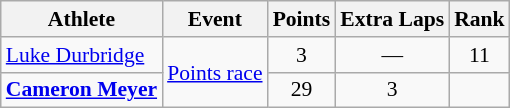<table class=wikitable style="font-size:90%">
<tr>
<th>Athlete</th>
<th>Event</th>
<th>Points</th>
<th>Extra Laps</th>
<th>Rank</th>
</tr>
<tr align=center>
<td align=left><a href='#'>Luke Durbridge</a></td>
<td align=left rowspan=2><a href='#'>Points race</a></td>
<td>3</td>
<td>—</td>
<td>11</td>
</tr>
<tr align=center>
<td align=left><strong><a href='#'>Cameron Meyer</a></strong></td>
<td>29</td>
<td>3</td>
<td></td>
</tr>
</table>
